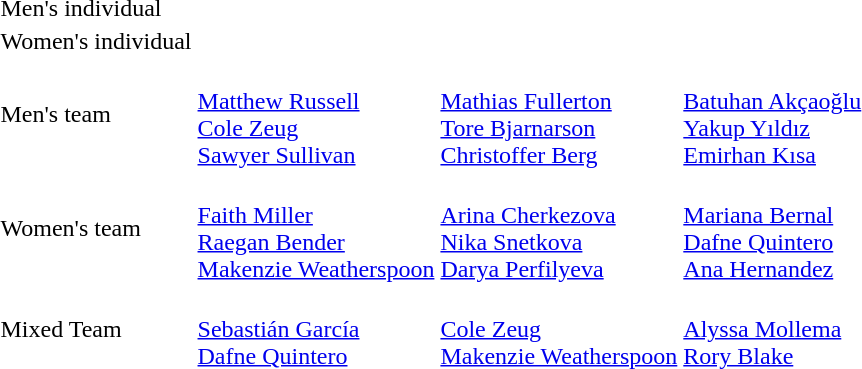<table>
<tr>
<td>Men's individual</td>
<td></td>
<td></td>
<td></td>
</tr>
<tr>
<td>Women's individual</td>
<td></td>
<td></td>
<td></td>
</tr>
<tr>
<td>Men's team</td>
<td><br><a href='#'>Matthew Russell</a><br><a href='#'>Cole Zeug</a><br><a href='#'>Sawyer Sullivan</a></td>
<td><br><a href='#'>Mathias Fullerton</a><br><a href='#'>Tore Bjarnarson</a><br><a href='#'>Christoffer Berg</a></td>
<td><br><a href='#'>Batuhan Akçaoğlu</a><br><a href='#'>Yakup Yıldız</a><br><a href='#'>Emirhan Kısa</a></td>
</tr>
<tr>
<td>Women's team</td>
<td><br><a href='#'>Faith Miller</a><br><a href='#'>Raegan Bender</a><br><a href='#'>Makenzie Weatherspoon</a></td>
<td><br><a href='#'>Arina Cherkezova</a><br><a href='#'>Nika Snetkova</a><br><a href='#'>Darya Perfilyeva</a></td>
<td><br><a href='#'>Mariana Bernal</a><br><a href='#'>Dafne Quintero</a><br><a href='#'>Ana Hernandez</a></td>
</tr>
<tr>
<td>Mixed Team</td>
<td><br><a href='#'>Sebastián García</a><br><a href='#'>Dafne Quintero</a></td>
<td><br><a href='#'>Cole Zeug</a><br><a href='#'>Makenzie Weatherspoon</a></td>
<td><br><a href='#'>Alyssa Mollema</a><br><a href='#'>Rory Blake</a></td>
</tr>
</table>
